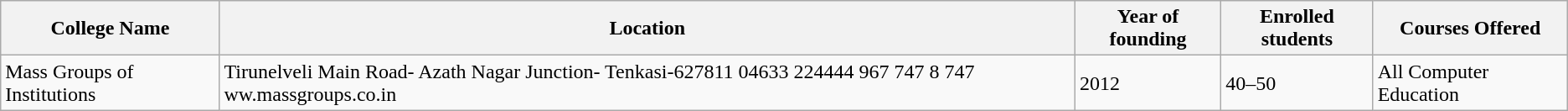<table class="wikitable">
<tr>
<th>College Name</th>
<th>Location</th>
<th>Year of founding</th>
<th>Enrolled students</th>
<th>Courses Offered</th>
</tr>
<tr>
<td>Mass Groups of Institutions</td>
<td>Tirunelveli Main Road- Azath Nagar Junction- Tenkasi-627811           04633 224444   967 747 8 747 ww.massgroups.co.in</td>
<td>2012</td>
<td>40–50</td>
<td>All Computer Education</td>
</tr>
</table>
